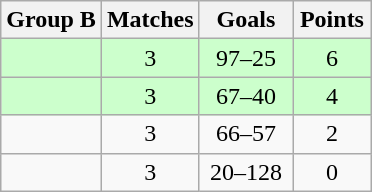<table class="wikitable" style="text-align:center;">
<tr>
<th>Group B</th>
<th width="45px">Matches</th>
<th width="55px">Goals</th>
<th width="45px">Points</th>
</tr>
<tr bgcolor="#ccffcc">
<td align="left"></td>
<td>3</td>
<td>97–25</td>
<td>6</td>
</tr>
<tr bgcolor="#ccffcc">
<td align="left"></td>
<td>3</td>
<td>67–40</td>
<td>4</td>
</tr>
<tr>
<td align="left"></td>
<td>3</td>
<td>66–57</td>
<td>2</td>
</tr>
<tr>
<td align="left"></td>
<td>3</td>
<td>20–128</td>
<td>0</td>
</tr>
</table>
